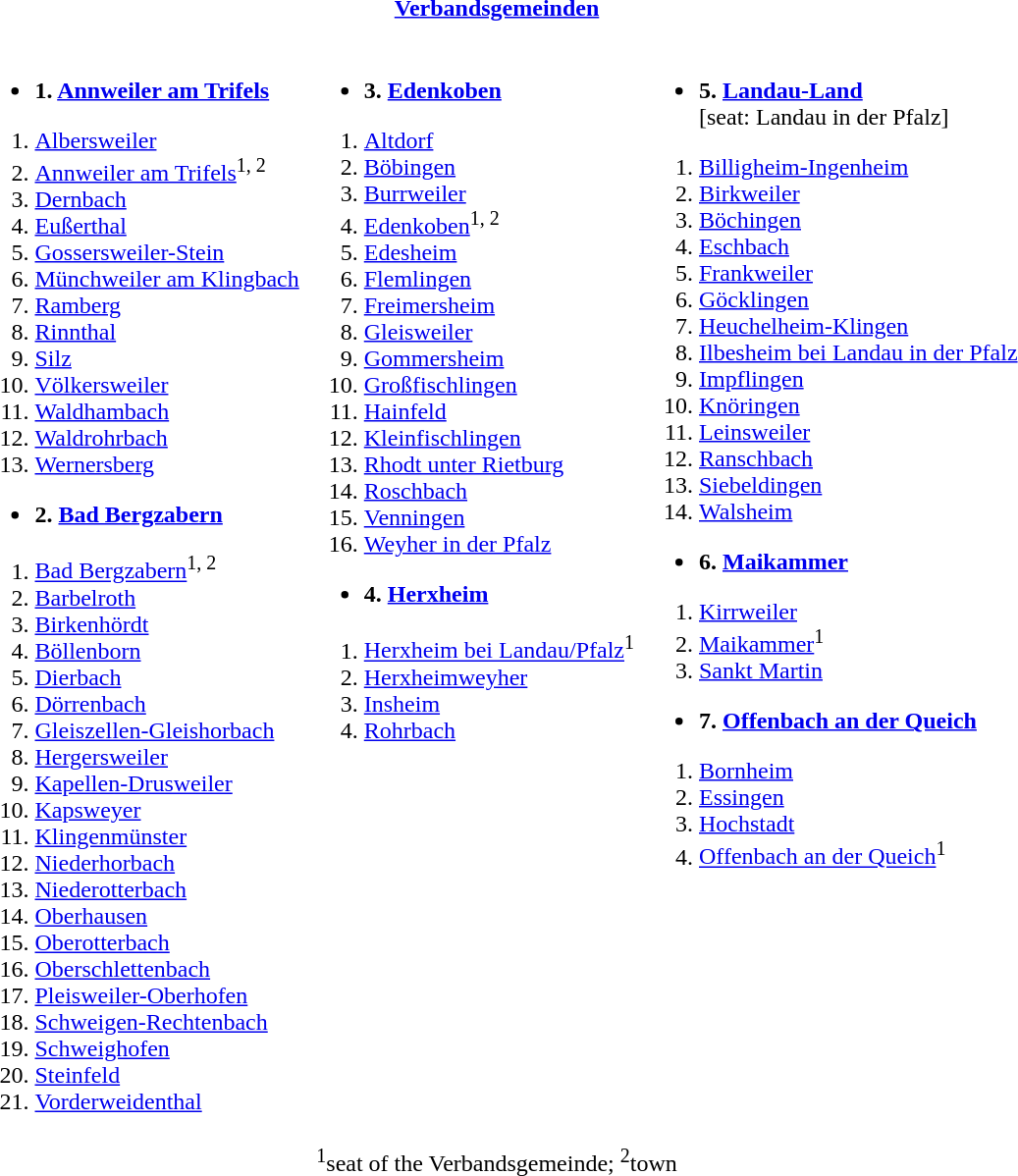<table>
<tr>
<th colspan=3><a href='#'>Verbandsgemeinden</a></th>
</tr>
<tr valign=top>
<td><br><ul><li><strong>1. <a href='#'>Annweiler am Trifels</a></strong></li></ul><ol><li><a href='#'>Albersweiler</a></li><li><a href='#'>Annweiler am Trifels</a><sup>1, 2</sup></li><li><a href='#'>Dernbach</a></li><li><a href='#'>Eußerthal</a></li><li><a href='#'>Gossersweiler-Stein</a></li><li><a href='#'>Münchweiler am Klingbach</a></li><li><a href='#'>Ramberg</a></li><li><a href='#'>Rinnthal</a></li><li><a href='#'>Silz</a></li><li><a href='#'>Völkersweiler</a></li><li><a href='#'>Waldhambach</a></li><li><a href='#'>Waldrohrbach</a></li><li><a href='#'>Wernersberg</a></li></ol><ul><li><strong>2. <a href='#'>Bad Bergzabern</a></strong></li></ul><ol><li><a href='#'>Bad Bergzabern</a><sup>1, 2</sup></li><li><a href='#'>Barbelroth</a></li><li><a href='#'>Birkenhördt</a></li><li><a href='#'>Böllenborn</a></li><li><a href='#'>Dierbach</a></li><li><a href='#'>Dörrenbach</a></li><li><a href='#'>Gleiszellen-Gleishorbach</a></li><li><a href='#'>Hergersweiler</a></li><li><a href='#'>Kapellen-Drusweiler</a></li><li><a href='#'>Kapsweyer</a></li><li><a href='#'>Klingenmünster</a></li><li><a href='#'>Niederhorbach</a></li><li><a href='#'>Niederotterbach</a></li><li><a href='#'>Oberhausen</a></li><li><a href='#'>Oberotterbach</a></li><li><a href='#'>Oberschlettenbach</a></li><li><a href='#'>Pleisweiler-Oberhofen</a></li><li><a href='#'>Schweigen-Rechtenbach</a></li><li><a href='#'>Schweighofen</a></li><li><a href='#'>Steinfeld</a></li><li><a href='#'>Vorderweidenthal</a></li></ol></td>
<td><br><ul><li><strong>3. <a href='#'>Edenkoben</a></strong></li></ul><ol><li><a href='#'>Altdorf</a></li><li><a href='#'>Böbingen</a></li><li><a href='#'>Burrweiler</a></li><li><a href='#'>Edenkoben</a><sup>1, 2</sup></li><li><a href='#'>Edesheim</a></li><li><a href='#'>Flemlingen</a></li><li><a href='#'>Freimersheim</a></li><li><a href='#'>Gleisweiler</a></li><li><a href='#'>Gommersheim</a></li><li><a href='#'>Großfischlingen</a></li><li><a href='#'>Hainfeld</a></li><li><a href='#'>Kleinfischlingen</a></li><li><a href='#'>Rhodt unter Rietburg</a></li><li><a href='#'>Roschbach</a></li><li><a href='#'>Venningen</a></li><li><a href='#'>Weyher in der Pfalz</a></li></ol><ul><li><strong>4. <a href='#'>Herxheim</a></strong></li></ul><ol><li><a href='#'>Herxheim bei Landau/Pfalz</a><sup>1</sup></li><li><a href='#'>Herxheimweyher</a></li><li><a href='#'>Insheim</a></li><li><a href='#'>Rohrbach</a></li></ol></td>
<td><br><ul><li><strong>5. <a href='#'>Landau-Land</a></strong><br> [seat: Landau in der Pfalz]</li></ul><ol><li><a href='#'>Billigheim-Ingenheim</a></li><li><a href='#'>Birkweiler</a></li><li><a href='#'>Böchingen</a></li><li><a href='#'>Eschbach</a></li><li><a href='#'>Frankweiler</a></li><li><a href='#'>Göcklingen</a></li><li><a href='#'>Heuchelheim-Klingen</a></li><li><a href='#'>Ilbesheim bei Landau in der Pfalz</a></li><li><a href='#'>Impflingen</a></li><li><a href='#'>Knöringen</a></li><li><a href='#'>Leinsweiler</a></li><li><a href='#'>Ranschbach</a></li><li><a href='#'>Siebeldingen</a></li><li><a href='#'>Walsheim</a></li></ol><ul><li><strong>6. <a href='#'>Maikammer</a></strong></li></ul><ol><li><a href='#'>Kirrweiler</a></li><li><a href='#'>Maikammer</a><sup>1</sup></li><li><a href='#'>Sankt Martin</a></li></ol><ul><li><strong>7. <a href='#'>Offenbach an der Queich</a></strong></li></ul><ol><li><a href='#'>Bornheim</a></li><li><a href='#'>Essingen</a></li><li><a href='#'>Hochstadt</a></li><li><a href='#'>Offenbach an der Queich</a><sup>1</sup></li></ol></td>
</tr>
<tr>
<td colspan=3 align=center><sup>1</sup>seat of the Verbandsgemeinde; <sup>2</sup>town</td>
<td></td>
</tr>
</table>
